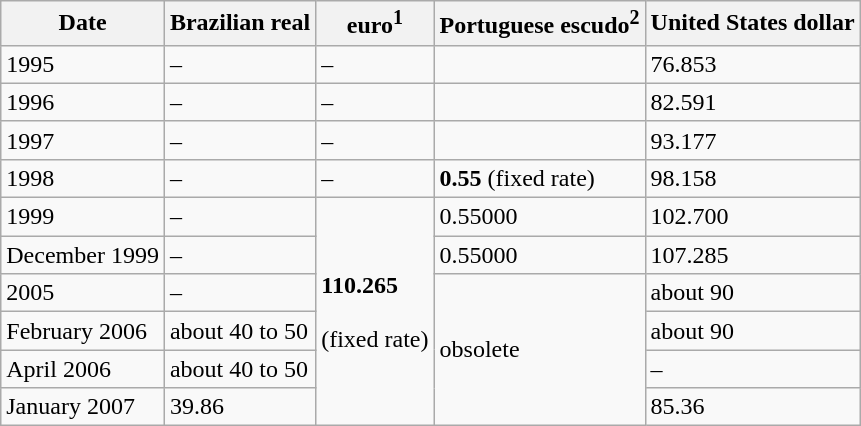<table class="wikitable">
<tr>
<th>Date</th>
<th>Brazilian real</th>
<th>euro<sup>1</sup></th>
<th>Portuguese escudo<sup>2</sup></th>
<th>United States dollar</th>
</tr>
<tr>
<td>1995</td>
<td>–</td>
<td>–</td>
<td></td>
<td>76.853</td>
</tr>
<tr>
<td>1996</td>
<td>–</td>
<td>–</td>
<td></td>
<td>82.591</td>
</tr>
<tr>
<td>1997</td>
<td>–</td>
<td>–</td>
<td></td>
<td>93.177</td>
</tr>
<tr>
<td>1998</td>
<td>–</td>
<td>–</td>
<td><strong>0.55</strong> (fixed rate)</td>
<td>98.158</td>
</tr>
<tr>
<td>1999</td>
<td>–</td>
<td rowspan="6" valign="center"><strong>110.265</strong><br><br>(fixed rate)</td>
<td>0.55000</td>
<td>102.700</td>
</tr>
<tr>
<td>December 1999</td>
<td>–</td>
<td>0.55000</td>
<td>107.285</td>
</tr>
<tr>
<td>2005</td>
<td>–</td>
<td rowspan="4" valign="center">obsolete</td>
<td>about 90</td>
</tr>
<tr>
<td>February 2006</td>
<td>about 40 to 50</td>
<td>about 90</td>
</tr>
<tr>
<td>April 2006</td>
<td>about 40 to 50</td>
<td>–</td>
</tr>
<tr>
<td>January 2007</td>
<td>39.86</td>
<td>85.36</td>
</tr>
</table>
